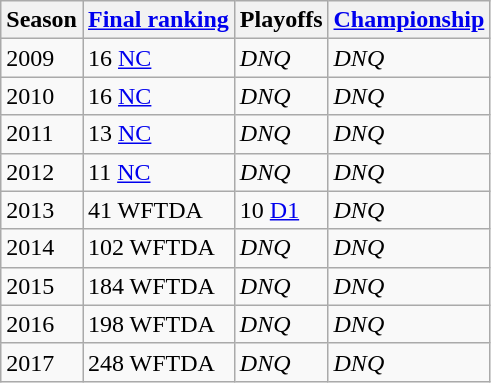<table class="wikitable sortable">
<tr>
<th>Season</th>
<th><a href='#'>Final ranking</a></th>
<th>Playoffs</th>
<th><a href='#'>Championship</a></th>
</tr>
<tr>
<td>2009</td>
<td>16 <a href='#'>NC</a></td>
<td><em>DNQ</em></td>
<td><em>DNQ</em></td>
</tr>
<tr>
<td>2010</td>
<td>16 <a href='#'>NC</a></td>
<td><em>DNQ</em></td>
<td><em>DNQ</em></td>
</tr>
<tr>
<td>2011</td>
<td>13 <a href='#'>NC</a></td>
<td><em>DNQ</em></td>
<td><em>DNQ</em></td>
</tr>
<tr>
<td>2012</td>
<td>11 <a href='#'>NC</a></td>
<td><em>DNQ</em></td>
<td><em>DNQ</em></td>
</tr>
<tr>
<td>2013</td>
<td>41 WFTDA</td>
<td>10 <a href='#'>D1</a></td>
<td><em>DNQ</em></td>
</tr>
<tr>
<td>2014</td>
<td>102 WFTDA </td>
<td><em>DNQ</em></td>
<td><em>DNQ</em></td>
</tr>
<tr>
<td>2015</td>
<td>184 WFTDA </td>
<td><em>DNQ</em></td>
<td><em>DNQ</em></td>
</tr>
<tr>
<td>2016</td>
<td>198 WFTDA</td>
<td><em>DNQ</em></td>
<td><em>DNQ</em></td>
</tr>
<tr>
<td>2017</td>
<td>248 WFTDA</td>
<td><em>DNQ</em></td>
<td><em>DNQ</em></td>
</tr>
</table>
